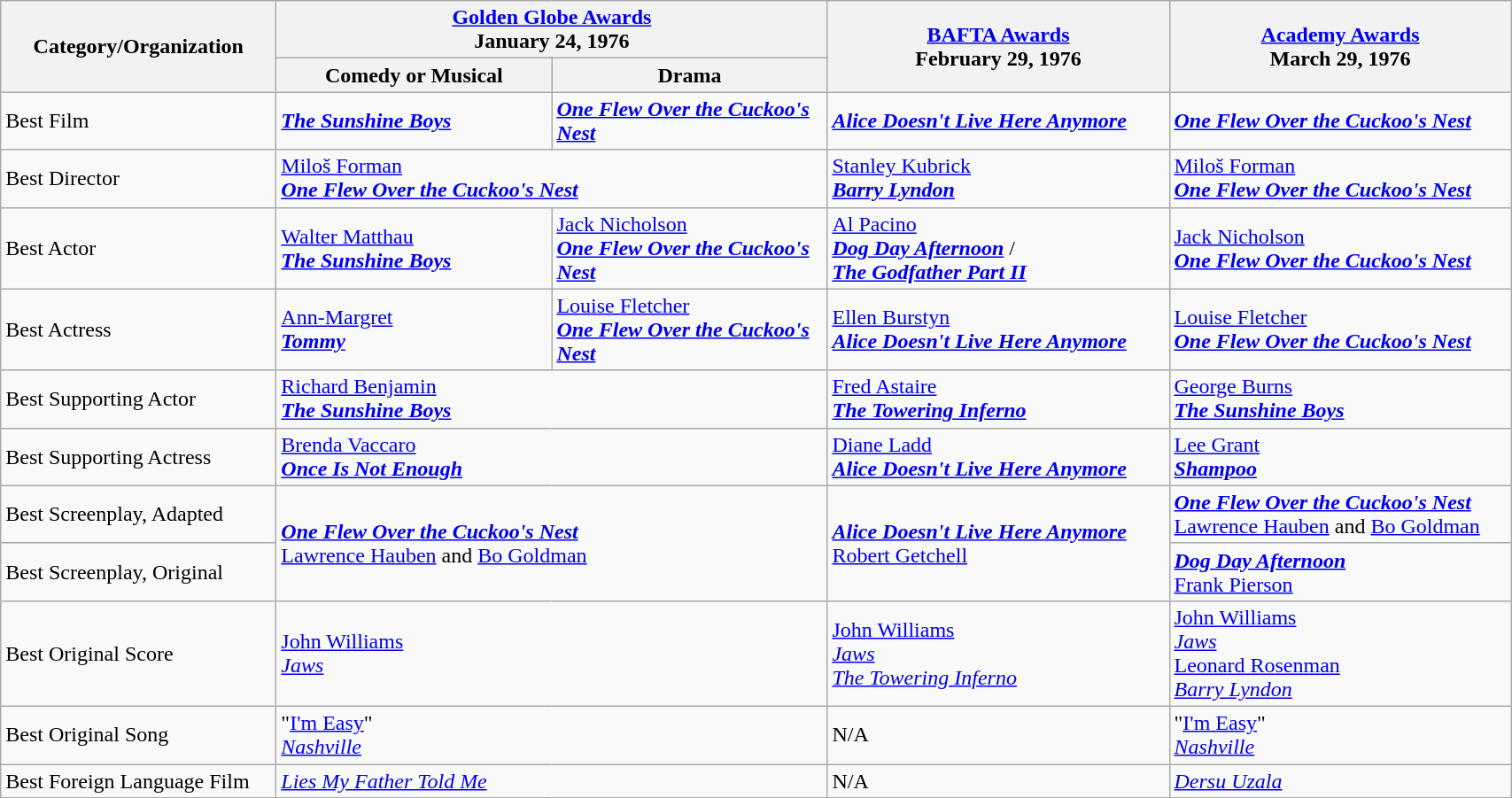<table class="wikitable">
<tr>
<th rowspan="2" style="width:200px;">Category/Organization</th>
<th colspan="2" style="width:250px;"><a href='#'>Golden Globe Awards</a><br>January 24, 1976</th>
<th rowspan="2" style="width:250px;"><a href='#'>BAFTA Awards</a><br>February 29, 1976</th>
<th rowspan="2" style="width:250px;"><a href='#'>Academy Awards</a><br>March 29, 1976</th>
</tr>
<tr>
<th width=200>Comedy or Musical</th>
<th style="width:200px;">Drama</th>
</tr>
<tr>
<td>Best Film</td>
<td><strong><em><a href='#'>The Sunshine Boys</a></em></strong></td>
<td><strong><em><a href='#'>One Flew Over the Cuckoo's Nest</a></em></strong></td>
<td><strong><em><a href='#'>Alice Doesn't Live Here Anymore</a></em></strong></td>
<td><strong><em><a href='#'>One Flew Over the Cuckoo's Nest</a></em></strong></td>
</tr>
<tr>
<td>Best Director</td>
<td colspan=2><a href='#'>Miloš Forman</a><br><strong><em><a href='#'>One Flew Over the Cuckoo's Nest</a></em></strong></td>
<td><a href='#'>Stanley Kubrick</a><br><strong><em><a href='#'>Barry Lyndon</a></em></strong></td>
<td><a href='#'>Miloš Forman</a><br><strong><em><a href='#'>One Flew Over the Cuckoo's Nest</a></em></strong></td>
</tr>
<tr>
<td>Best Actor</td>
<td><a href='#'>Walter Matthau</a><br><strong><em><a href='#'>The Sunshine Boys</a></em></strong></td>
<td><a href='#'>Jack Nicholson</a><br><strong><em><a href='#'>One Flew Over the Cuckoo's Nest</a></em></strong></td>
<td><a href='#'>Al Pacino</a><br><strong><em><a href='#'>Dog Day Afternoon</a></em></strong> / <br><strong><em><a href='#'>The Godfather Part II</a></em></strong></td>
<td><a href='#'>Jack Nicholson</a><br><strong><em><a href='#'>One Flew Over the Cuckoo's Nest</a></em></strong></td>
</tr>
<tr>
<td>Best Actress</td>
<td><a href='#'>Ann-Margret</a><br><strong><em><a href='#'>Tommy</a></em></strong></td>
<td><a href='#'>Louise Fletcher</a><br><strong><em><a href='#'>One Flew Over the Cuckoo's Nest</a></em></strong></td>
<td><a href='#'>Ellen Burstyn</a><br><strong><em><a href='#'>Alice Doesn't Live Here Anymore</a></em></strong></td>
<td><a href='#'>Louise Fletcher</a><br><strong><em><a href='#'>One Flew Over the Cuckoo's Nest</a></em></strong></td>
</tr>
<tr>
<td>Best Supporting Actor</td>
<td colspan=2><a href='#'>Richard Benjamin</a><br><strong><em><a href='#'>The Sunshine Boys</a></em></strong></td>
<td><a href='#'>Fred Astaire</a><br><strong><em><a href='#'>The Towering Inferno</a></em></strong></td>
<td><a href='#'>George Burns</a><br><strong><em><a href='#'>The Sunshine Boys</a></em></strong></td>
</tr>
<tr>
<td>Best Supporting Actress</td>
<td colspan=2><a href='#'>Brenda Vaccaro</a><br><strong><em><a href='#'>Once Is Not Enough</a></em></strong></td>
<td><a href='#'>Diane Ladd</a><br><strong><em><a href='#'>Alice Doesn't Live Here Anymore</a></em></strong></td>
<td><a href='#'>Lee Grant</a><br><strong><em><a href='#'>Shampoo</a></em></strong></td>
</tr>
<tr>
<td>Best Screenplay, Adapted</td>
<td rowspan=2 colspan=2><strong><em><a href='#'>One Flew Over the Cuckoo's Nest</a></em></strong><br><a href='#'>Lawrence Hauben</a> and <a href='#'>Bo Goldman</a></td>
<td rowspan=2><strong><em><a href='#'>Alice Doesn't Live Here Anymore</a></em></strong><br><a href='#'>Robert Getchell</a></td>
<td><strong><em><a href='#'>One Flew Over the Cuckoo's Nest</a></em></strong><br><a href='#'>Lawrence Hauben</a> and <a href='#'>Bo Goldman</a></td>
</tr>
<tr>
<td>Best Screenplay, Original</td>
<td><strong><em><a href='#'>Dog Day Afternoon</a></em></strong><br><a href='#'>Frank Pierson</a></td>
</tr>
<tr>
<td>Best Original Score</td>
<td colspan="2"><a href='#'>John Williams</a><br><em><a href='#'>Jaws</a></em></td>
<td><a href='#'>John Williams</a><br><em><a href='#'>Jaws</a></em><br><em><a href='#'>The Towering Inferno</a></em></td>
<td><a href='#'>John Williams</a><br><em><a href='#'>Jaws</a></em><br><a href='#'>Leonard Rosenman</a><br><em><a href='#'>Barry Lyndon</a></em></td>
</tr>
<tr>
<td>Best Original Song</td>
<td colspan="2">"<a href='#'>I'm Easy</a>"<br><em><a href='#'>Nashville</a></em></td>
<td>N/A</td>
<td>"<a href='#'>I'm Easy</a>"<br><em><a href='#'>Nashville</a></em></td>
</tr>
<tr>
<td>Best Foreign Language Film</td>
<td colspan="2"><em><a href='#'>Lies My Father Told Me</a></em></td>
<td>N/A</td>
<td><em><a href='#'>Dersu Uzala</a></em></td>
</tr>
</table>
